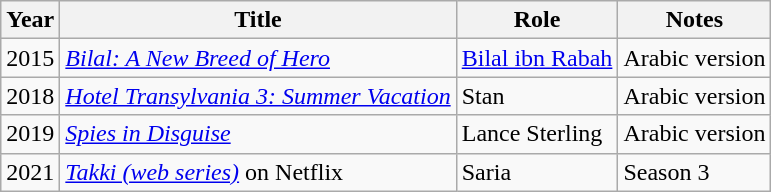<table class="wikitable sortable">
<tr>
<th>Year</th>
<th>Title</th>
<th>Role</th>
<th>Notes</th>
</tr>
<tr>
<td>2015</td>
<td><em><a href='#'>Bilal: A New Breed of Hero</a></em></td>
<td><a href='#'>Bilal ibn Rabah</a></td>
<td>Arabic version</td>
</tr>
<tr>
<td>2018</td>
<td><em><a href='#'>Hotel Transylvania 3: Summer Vacation</a></em></td>
<td>Stan</td>
<td>Arabic version</td>
</tr>
<tr>
<td>2019</td>
<td><em><a href='#'>Spies in Disguise</a></em></td>
<td>Lance Sterling</td>
<td>Arabic version</td>
</tr>
<tr>
<td>2021</td>
<td><em><a href='#'>Takki (web series)</a></em> on Netflix</td>
<td>Saria</td>
<td>Season 3</td>
</tr>
</table>
